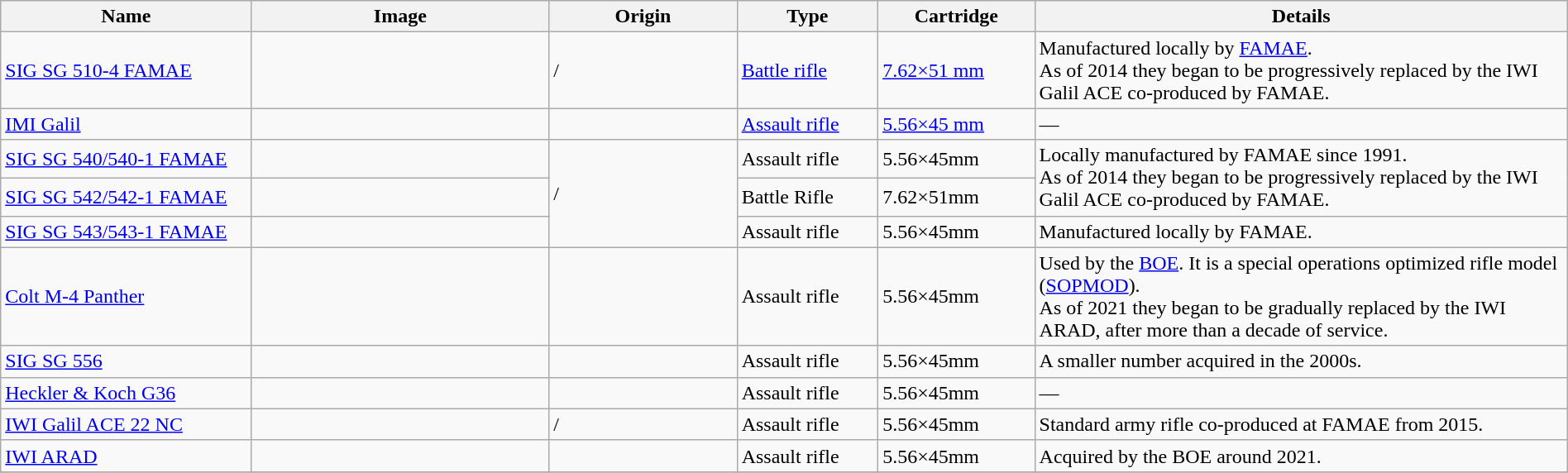<table class="wikitable" border="0" style="width:100%">
<tr>
<th style="text-align: center; width:16%;">Name</th>
<th style="text-align: center; width:19%;">Image</th>
<th style="text-align: center; width:12%;">Origin</th>
<th style="text-align: center; width:9%;">Type</th>
<th style="text-align: center; width:10%;">Cartridge</th>
<th style="text-align: center; width:37%;">Details</th>
</tr>
<tr>
<td><a href='#'>SIG SG 510-4 FAMAE</a></td>
<td></td>
<td> / </td>
<td><a href='#'>Battle rifle</a></td>
<td><a href='#'>7.62×51 mm</a></td>
<td>Manufactured locally by <a href='#'>FAMAE</a>.<br>As of 2014 they began to be progressively replaced by the IWI Galil ACE co-produced by FAMAE.</td>
</tr>
<tr>
<td><a href='#'>IMI Galil</a></td>
<td></td>
<td></td>
<td><a href='#'>Assault rifle</a></td>
<td><a href='#'>5.56×45 mm</a></td>
<td>—</td>
</tr>
<tr>
<td><a href='#'>SIG SG 540/540-1 FAMAE</a></td>
<td></td>
<td rowspan="3"> / </td>
<td>Assault rifle</td>
<td>5.56×45mm</td>
<td rowspan="2">Locally manufactured by FAMAE since 1991.<br>As of 2014 they began to be progressively replaced by the IWI Galil ACE co-produced by FAMAE.</td>
</tr>
<tr>
<td><a href='#'>SIG SG 542/542-1 FAMAE</a></td>
<td></td>
<td>Battle Rifle</td>
<td>7.62×51mm</td>
</tr>
<tr>
<td><a href='#'>SIG SG 543/543-1 FAMAE</a></td>
<td></td>
<td>Assault rifle</td>
<td>5.56×45mm</td>
<td>Manufactured locally by FAMAE.</td>
</tr>
<tr>
<td><a href='#'>Colt M-4 Panther</a></td>
<td></td>
<td></td>
<td>Assault rifle</td>
<td>5.56×45mm</td>
<td>Used by the <a href='#'>BOE</a>. It is a special operations optimized rifle model (<a href='#'>SOPMOD</a>).<br>As of 2021 they began to be gradually replaced by the IWI ARAD, after more than a decade of service.</td>
</tr>
<tr>
<td><a href='#'>SIG SG 556</a></td>
<td></td>
<td></td>
<td>Assault rifle</td>
<td>5.56×45mm</td>
<td>A smaller number acquired in the 2000s.</td>
</tr>
<tr>
<td><a href='#'>Heckler & Koch G36</a></td>
<td></td>
<td></td>
<td>Assault rifle</td>
<td>5.56×45mm</td>
<td>—</td>
</tr>
<tr>
<td><a href='#'>IWI Galil ACE 22 NC</a></td>
<td></td>
<td> /<br></td>
<td>Assault rifle</td>
<td>5.56×45mm</td>
<td>Standard army rifle co-produced at FAMAE from 2015.</td>
</tr>
<tr>
<td><a href='#'>IWI ARAD</a></td>
<td></td>
<td></td>
<td>Assault rifle</td>
<td>5.56×45mm</td>
<td>Acquired by the BOE around 2021.</td>
</tr>
<tr>
</tr>
</table>
